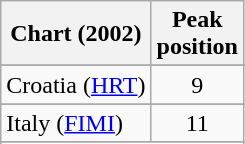<table class="wikitable sortable" border="1">
<tr>
<th scope="col">Chart (2002)</th>
<th scope="col">Peak<br>position</th>
</tr>
<tr>
</tr>
<tr>
</tr>
<tr>
<td>Croatia (<a href='#'>HRT</a>)</td>
<td align="center">9</td>
</tr>
<tr>
</tr>
<tr>
</tr>
<tr>
<td>Italy (<a href='#'>FIMI</a>)</td>
<td style="text-align:center;">11</td>
</tr>
<tr>
</tr>
<tr>
</tr>
</table>
